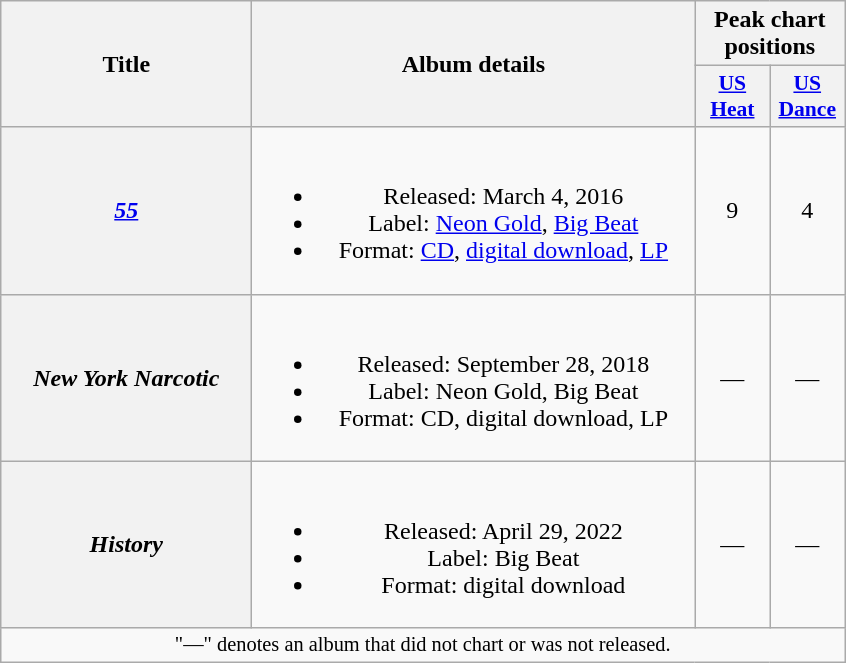<table class="wikitable plainrowheaders" style="text-align:center;">
<tr>
<th scope="col" rowspan="2" style="width:10em;">Title</th>
<th scope="col" rowspan="2" style="width:18em;">Album details</th>
<th scope="col" colspan="2">Peak chart positions</th>
</tr>
<tr>
<th scope="col" style="width:3em; font-size:90%;"><a href='#'>US<br>Heat</a><br></th>
<th scope="col" style="width:3em; font-size:90%;"><a href='#'>US<br>Dance</a><br></th>
</tr>
<tr>
<th scope="row"><em><a href='#'>55</a></em></th>
<td><br><ul><li>Released: March 4, 2016</li><li>Label: <a href='#'>Neon Gold</a>, <a href='#'>Big Beat</a></li><li>Format: <a href='#'>CD</a>, <a href='#'>digital download</a>, <a href='#'>LP</a> </li></ul></td>
<td>9</td>
<td>4</td>
</tr>
<tr>
<th scope="row"><em>New York Narcotic</em></th>
<td><br><ul><li>Released: September 28, 2018</li><li>Label: Neon Gold, Big Beat</li><li>Format: CD, digital download, LP</li></ul></td>
<td>—</td>
<td>—</td>
</tr>
<tr>
<th scope="row"><em>History</em></th>
<td><br><ul><li>Released: April 29, 2022</li><li>Label: Big Beat</li><li>Format: digital download</li></ul></td>
<td>—</td>
<td>—</td>
</tr>
<tr>
<td colspan="5" style="font-size:85%">"—" denotes an album that did not chart or was not released.</td>
</tr>
</table>
